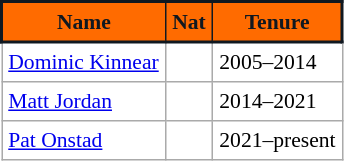<table cellpadding="4" border="1" cellspacing="0"  style="margin:0.5em 1em 0.5em 0; LightSkyBlue:#ce1f41; border:1px #aaa solid; border-collapse:collapse; font-size:90%;">
<tr style="background:#FF6B00; color:#101820; border:2px solid #101820;">
<th>Name</th>
<th>Nat</th>
<th>Tenure</th>
</tr>
<tr>
<td><a href='#'>Dominic Kinnear</a></td>
<td></td>
<td>2005–2014</td>
</tr>
<tr>
<td><a href='#'>Matt Jordan</a></td>
<td></td>
<td>2014–2021</td>
</tr>
<tr>
<td><a href='#'>Pat Onstad</a></td>
<td></td>
<td>2021–present</td>
</tr>
</table>
